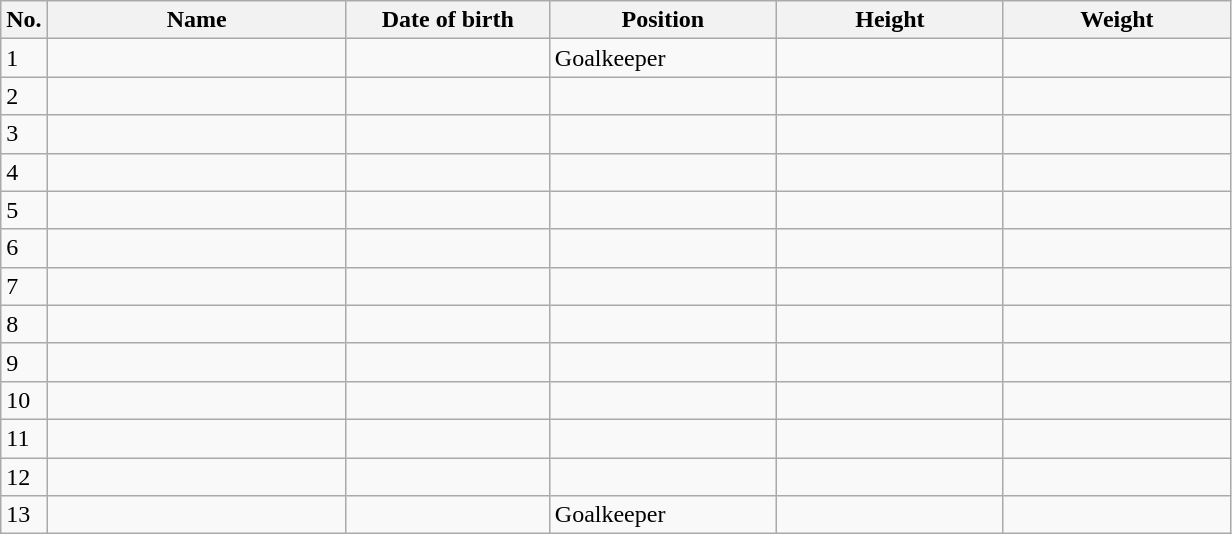<table class=wikitable sortable style=font-size:100%; text-align:center;>
<tr>
<th>No.</th>
<th style=width:12em>Name</th>
<th style=width:8em>Date of birth</th>
<th style=width:9em>Position</th>
<th style=width:9em>Height</th>
<th style=width:9em>Weight</th>
</tr>
<tr>
<td>1</td>
<td align=left></td>
<td align=right></td>
<td>Goalkeeper</td>
<td></td>
<td></td>
</tr>
<tr>
<td>2</td>
<td align=left></td>
<td align=right></td>
<td></td>
<td></td>
<td></td>
</tr>
<tr>
<td>3</td>
<td align=left></td>
<td align=right></td>
<td></td>
<td></td>
<td></td>
</tr>
<tr>
<td>4</td>
<td align=left></td>
<td align=right></td>
<td></td>
<td></td>
<td></td>
</tr>
<tr>
<td>5</td>
<td align=left></td>
<td align=right></td>
<td></td>
<td></td>
<td></td>
</tr>
<tr>
<td>6</td>
<td align=left></td>
<td align=right></td>
<td></td>
<td></td>
<td></td>
</tr>
<tr>
<td>7</td>
<td align=left></td>
<td align=right></td>
<td></td>
<td></td>
<td></td>
</tr>
<tr>
<td>8</td>
<td align=left></td>
<td align=right></td>
<td></td>
<td></td>
<td></td>
</tr>
<tr>
<td>9</td>
<td align=left></td>
<td align=right></td>
<td></td>
<td></td>
<td></td>
</tr>
<tr>
<td>10</td>
<td align=left></td>
<td align=right></td>
<td></td>
<td></td>
<td></td>
</tr>
<tr>
<td>11</td>
<td align=left></td>
<td align=right></td>
<td></td>
<td></td>
<td></td>
</tr>
<tr>
<td>12</td>
<td align=left></td>
<td align=right></td>
<td></td>
<td></td>
<td></td>
</tr>
<tr>
<td>13</td>
<td align=left></td>
<td align=right></td>
<td>Goalkeeper</td>
<td></td>
<td></td>
</tr>
</table>
